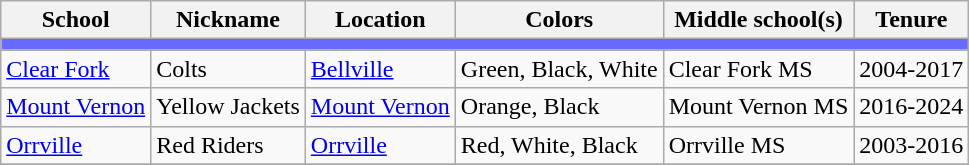<table class="wikitable sortable">
<tr>
<th>School</th>
<th>Nickname</th>
<th>Location</th>
<th>Colors</th>
<th>Middle school(s)</th>
<th>Tenure</th>
</tr>
<tr>
<th colspan="6" style="background:#676AFE;"></th>
</tr>
<tr>
<td><a href='#'>Clear Fork</a></td>
<td>Colts</td>
<td><a href='#'>Bellville</a></td>
<td>Green, Black, White<br>  </td>
<td>Clear Fork MS</td>
<td>2004-2017</td>
</tr>
<tr>
<td><a href='#'>Mount Vernon</a></td>
<td>Yellow Jackets</td>
<td><a href='#'>Mount Vernon</a></td>
<td>Orange, Black <br> </td>
<td>Mount Vernon MS</td>
<td>2016-2024</td>
</tr>
<tr>
<td><a href='#'>Orrville</a></td>
<td>Red Riders</td>
<td><a href='#'>Orrville</a></td>
<td>Red, White, Black<br>   </td>
<td>Orrville MS</td>
<td>2003-2016</td>
</tr>
<tr>
</tr>
</table>
